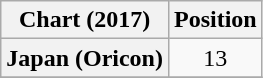<table class="wikitable plainrowheaders" style="text-align:center">
<tr>
<th scope="col">Chart (2017)</th>
<th scope="col">Position</th>
</tr>
<tr>
<th scope="row">Japan (Oricon)<br></th>
<td>13</td>
</tr>
<tr>
</tr>
</table>
